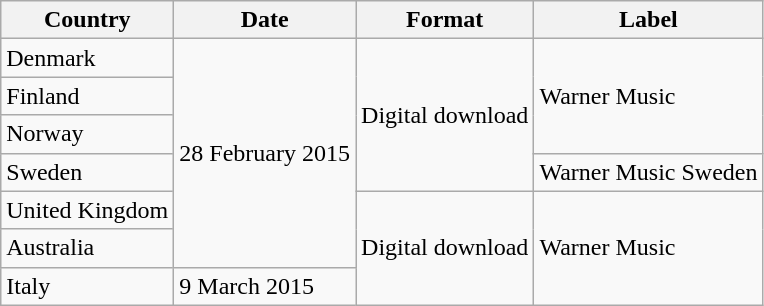<table class="wikitable sortable plainrowheaders">
<tr>
<th scope="col">Country</th>
<th scope="col">Date</th>
<th scope="col">Format</th>
<th scope="col">Label</th>
</tr>
<tr>
<td>Denmark</td>
<td rowspan="6">28 February 2015</td>
<td rowspan="4">Digital download</td>
<td rowspan="3">Warner Music</td>
</tr>
<tr>
<td>Finland</td>
</tr>
<tr>
<td>Norway</td>
</tr>
<tr>
<td>Sweden</td>
<td>Warner Music Sweden</td>
</tr>
<tr>
<td>United Kingdom</td>
<td rowspan="3">Digital download</td>
<td rowspan="3">Warner Music</td>
</tr>
<tr>
<td>Australia</td>
</tr>
<tr>
<td>Italy</td>
<td>9 March 2015</td>
</tr>
</table>
